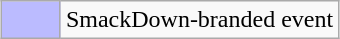<table class="wikitable" style="margin: 0 auto">
<tr>
<td style="background:#BBF; width:2em"></td>
<td SmackDown (WWE brand)>SmackDown-branded event</td>
</tr>
</table>
